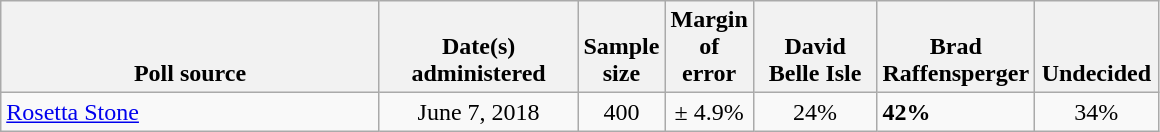<table class="wikitable">
<tr valign=bottom>
<th style="width:245px;">Poll source</th>
<th style="width:125px;">Date(s)<br>administered</th>
<th style="width:50px;">Sample<br>size</th>
<th style="width:50px;">Margin<br>of error</th>
<th style="width:75px;">David<br>Belle Isle</th>
<th style="width:75px;">Brad<br>Raffensperger</th>
<th style="width:75px;">Undecided</th>
</tr>
<tr>
<td><a href='#'>Rosetta Stone</a></td>
<td align=center>June 7, 2018</td>
<td align=center>400</td>
<td align=center>± 4.9%</td>
<td align=center>24%</td>
<td><strong>42%</strong></td>
<td align=center>34%</td>
</tr>
</table>
